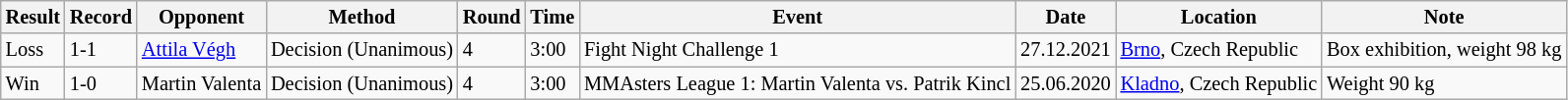<table class="wikitable" style="font-size: 85%; text-align: left;">
<tr>
<th>Result</th>
<th>Record</th>
<th>Opponent</th>
<th>Method</th>
<th>Round</th>
<th>Time</th>
<th>Event</th>
<th>Date</th>
<th>Location</th>
<th>Note</th>
</tr>
<tr>
<td>Loss</td>
<td>1-1</td>
<td><a href='#'>Attila Végh</a></td>
<td>Decision (Unanimous)</td>
<td>4</td>
<td>3:00</td>
<td>Fight Night Challenge 1</td>
<td>27.12.2021</td>
<td><a href='#'>Brno</a>, Czech Republic</td>
<td>Box exhibition, weight 98 kg</td>
</tr>
<tr>
<td>Win</td>
<td>1-0</td>
<td>Martin Valenta</td>
<td>Decision (Unanimous)</td>
<td>4</td>
<td>3:00</td>
<td>MMAsters League 1: Martin Valenta vs. Patrik Kincl</td>
<td>25.06.2020</td>
<td><a href='#'>Kladno</a>, Czech Republic</td>
<td>Weight 90 kg</td>
</tr>
</table>
